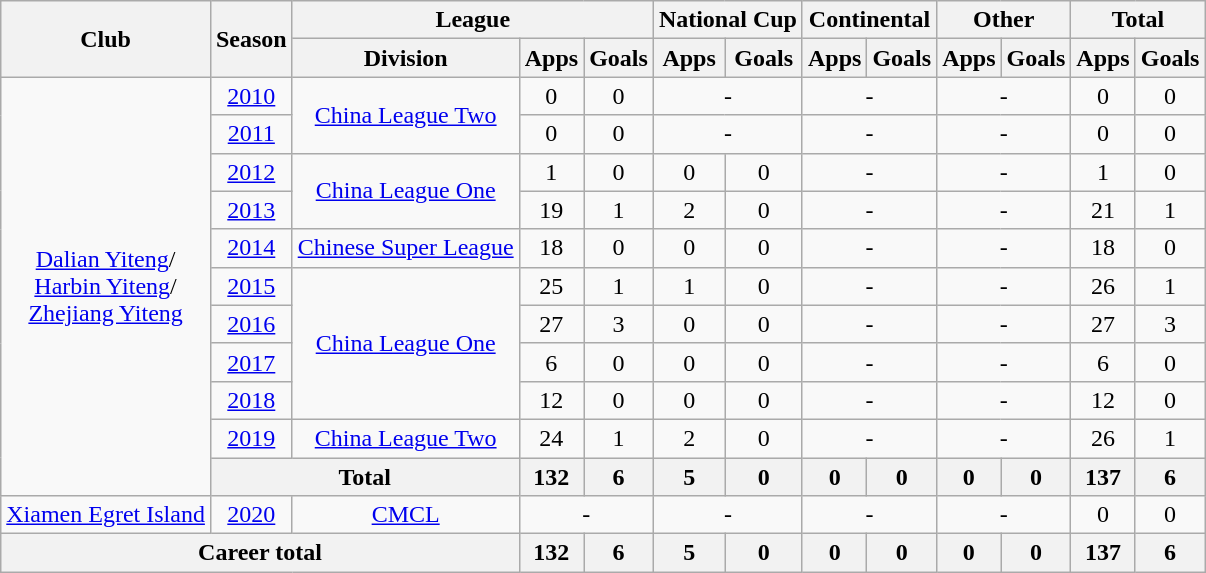<table class="wikitable" style="text-align: center">
<tr>
<th rowspan="2">Club</th>
<th rowspan="2">Season</th>
<th colspan="3">League</th>
<th colspan="2">National Cup</th>
<th colspan="2">Continental</th>
<th colspan="2">Other</th>
<th colspan="2">Total</th>
</tr>
<tr>
<th>Division</th>
<th>Apps</th>
<th>Goals</th>
<th>Apps</th>
<th>Goals</th>
<th>Apps</th>
<th>Goals</th>
<th>Apps</th>
<th>Goals</th>
<th>Apps</th>
<th>Goals</th>
</tr>
<tr>
<td rowspan=11><a href='#'>Dalian Yiteng</a>/<br><a href='#'>Harbin Yiteng</a>/<br><a href='#'>Zhejiang Yiteng</a></td>
<td><a href='#'>2010</a></td>
<td rowspan="2"><a href='#'>China League Two</a></td>
<td>0</td>
<td>0</td>
<td colspan="2">-</td>
<td colspan="2">-</td>
<td colspan="2">-</td>
<td>0</td>
<td>0</td>
</tr>
<tr>
<td><a href='#'>2011</a></td>
<td>0</td>
<td>0</td>
<td colspan="2">-</td>
<td colspan="2">-</td>
<td colspan="2">-</td>
<td>0</td>
<td>0</td>
</tr>
<tr>
<td><a href='#'>2012</a></td>
<td rowspan="2"><a href='#'>China League One</a></td>
<td>1</td>
<td>0</td>
<td>0</td>
<td>0</td>
<td colspan="2">-</td>
<td colspan="2">-</td>
<td>1</td>
<td>0</td>
</tr>
<tr>
<td><a href='#'>2013</a></td>
<td>19</td>
<td>1</td>
<td>2</td>
<td>0</td>
<td colspan="2">-</td>
<td colspan="2">-</td>
<td>21</td>
<td>1</td>
</tr>
<tr>
<td><a href='#'>2014</a></td>
<td><a href='#'>Chinese Super League</a></td>
<td>18</td>
<td>0</td>
<td>0</td>
<td>0</td>
<td colspan="2">-</td>
<td colspan="2">-</td>
<td>18</td>
<td>0</td>
</tr>
<tr>
<td><a href='#'>2015</a></td>
<td rowspan="4"><a href='#'>China League One</a></td>
<td>25</td>
<td>1</td>
<td>1</td>
<td>0</td>
<td colspan="2">-</td>
<td colspan="2">-</td>
<td>26</td>
<td>1</td>
</tr>
<tr>
<td><a href='#'>2016</a></td>
<td>27</td>
<td>3</td>
<td>0</td>
<td>0</td>
<td colspan="2">-</td>
<td colspan="2">-</td>
<td>27</td>
<td>3</td>
</tr>
<tr>
<td><a href='#'>2017</a></td>
<td>6</td>
<td>0</td>
<td>0</td>
<td>0</td>
<td colspan="2">-</td>
<td colspan="2">-</td>
<td>6</td>
<td>0</td>
</tr>
<tr>
<td><a href='#'>2018</a></td>
<td>12</td>
<td>0</td>
<td>0</td>
<td>0</td>
<td colspan="2">-</td>
<td colspan="2">-</td>
<td>12</td>
<td>0</td>
</tr>
<tr>
<td><a href='#'>2019</a></td>
<td><a href='#'>China League Two</a></td>
<td>24</td>
<td>1</td>
<td>2</td>
<td>0</td>
<td colspan="2">-</td>
<td colspan="2">-</td>
<td>26</td>
<td>1</td>
</tr>
<tr>
<th colspan="2"><strong>Total</strong></th>
<th>132</th>
<th>6</th>
<th>5</th>
<th>0</th>
<th>0</th>
<th>0</th>
<th>0</th>
<th>0</th>
<th>137</th>
<th>6</th>
</tr>
<tr>
<td><a href='#'>Xiamen Egret Island</a></td>
<td><a href='#'>2020</a></td>
<td><a href='#'>CMCL</a></td>
<td colspan="2">-</td>
<td colspan="2">-</td>
<td colspan="2">-</td>
<td colspan="2">-</td>
<td>0</td>
<td>0</td>
</tr>
<tr>
<th colspan=3>Career total</th>
<th>132</th>
<th>6</th>
<th>5</th>
<th>0</th>
<th>0</th>
<th>0</th>
<th>0</th>
<th>0</th>
<th>137</th>
<th>6</th>
</tr>
</table>
